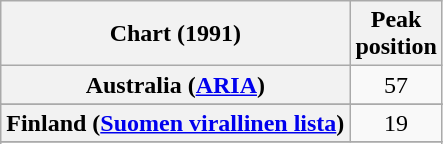<table class="wikitable sortable plainrowheaders">
<tr>
<th>Chart (1991)</th>
<th>Peak<br>position</th>
</tr>
<tr>
<th scope="row">Australia (<a href='#'>ARIA</a>)</th>
<td align="center">57</td>
</tr>
<tr>
</tr>
<tr>
<th scope="row">Finland (<a href='#'>Suomen virallinen lista</a>)</th>
<td align="center">19</td>
</tr>
<tr>
</tr>
<tr>
</tr>
<tr>
</tr>
<tr>
</tr>
<tr>
</tr>
<tr>
</tr>
</table>
